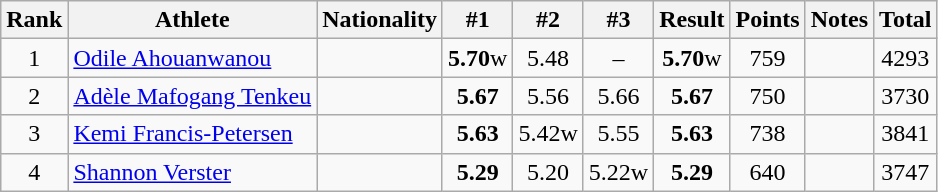<table class="wikitable sortable" style="text-align:center">
<tr>
<th>Rank</th>
<th>Athlete</th>
<th>Nationality</th>
<th>#1</th>
<th>#2</th>
<th>#3</th>
<th>Result</th>
<th>Points</th>
<th>Notes</th>
<th>Total</th>
</tr>
<tr>
<td>1</td>
<td align=left><a href='#'>Odile Ahouanwanou</a></td>
<td align=left></td>
<td><strong>5.70</strong>w</td>
<td>5.48</td>
<td>–</td>
<td><strong>5.70</strong>w</td>
<td>759</td>
<td></td>
<td>4293</td>
</tr>
<tr>
<td>2</td>
<td align=left><a href='#'>Adèle Mafogang Tenkeu</a></td>
<td align=left></td>
<td><strong>5.67</strong></td>
<td>5.56</td>
<td>5.66</td>
<td><strong>5.67</strong></td>
<td>750</td>
<td></td>
<td>3730</td>
</tr>
<tr>
<td>3</td>
<td align=left><a href='#'>Kemi Francis-Petersen</a></td>
<td align=left></td>
<td><strong>5.63</strong></td>
<td>5.42w</td>
<td>5.55</td>
<td><strong>5.63</strong></td>
<td>738</td>
<td></td>
<td>3841</td>
</tr>
<tr>
<td>4</td>
<td align=left><a href='#'>Shannon Verster</a></td>
<td align=left></td>
<td><strong>5.29</strong></td>
<td>5.20</td>
<td>5.22w</td>
<td><strong>5.29</strong></td>
<td>640</td>
<td></td>
<td>3747</td>
</tr>
</table>
